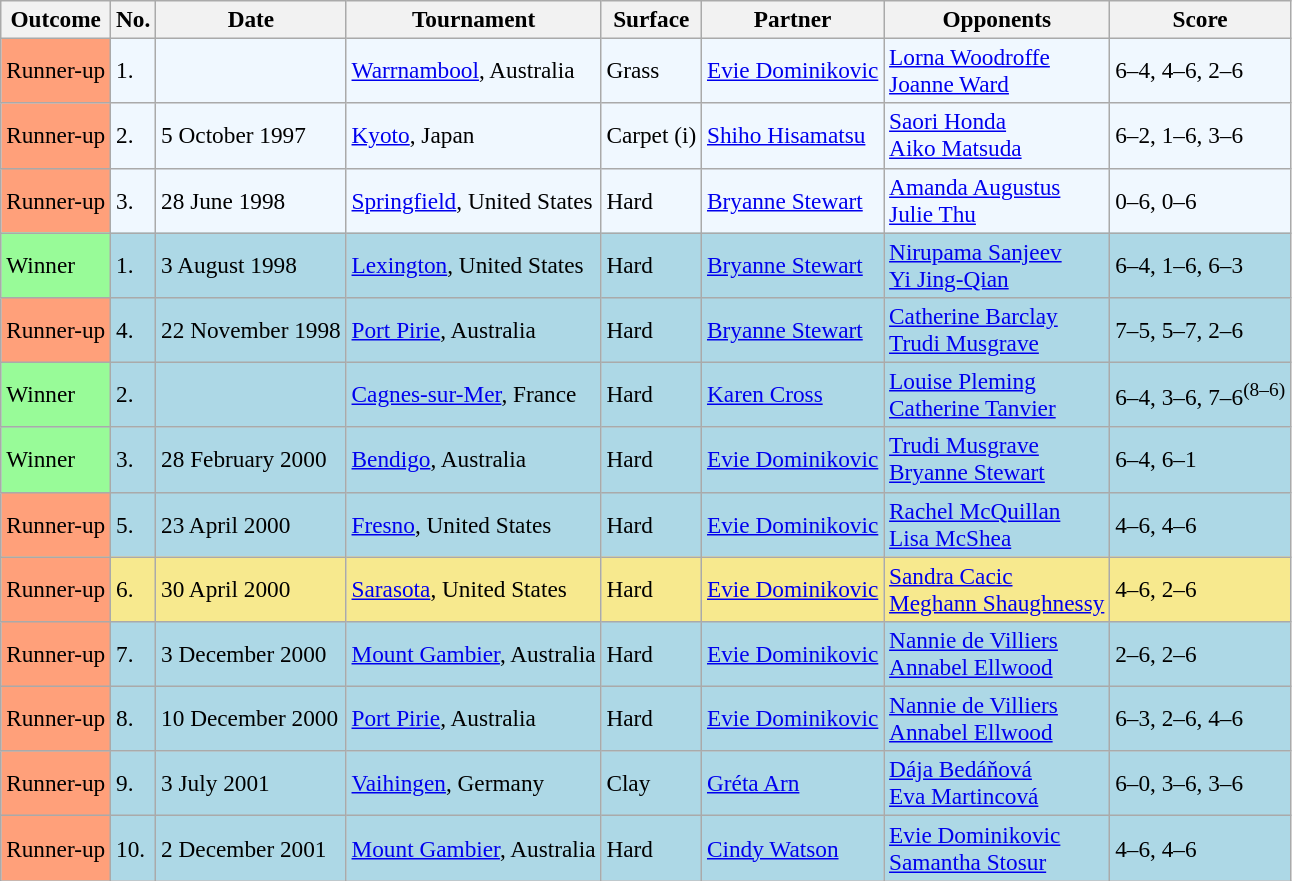<table class="sortable wikitable" style="font-size:97%;">
<tr>
<th>Outcome</th>
<th>No.</th>
<th>Date</th>
<th>Tournament</th>
<th>Surface</th>
<th>Partner</th>
<th>Opponents</th>
<th>Score</th>
</tr>
<tr style="background:#f0f8ff;">
<td bgcolor=FFA07A>Runner-up</td>
<td>1.</td>
<td></td>
<td><a href='#'>Warrnambool</a>, Australia</td>
<td>Grass</td>
<td> <a href='#'>Evie Dominikovic</a></td>
<td> <a href='#'>Lorna Woodroffe</a> <br>  <a href='#'>Joanne Ward</a></td>
<td>6–4, 4–6, 2–6</td>
</tr>
<tr style="background:#f0f8ff;">
<td bgcolor="FFA07A">Runner-up</td>
<td>2.</td>
<td>5 October 1997</td>
<td><a href='#'>Kyoto</a>, Japan</td>
<td>Carpet (i)</td>
<td> <a href='#'>Shiho Hisamatsu</a></td>
<td> <a href='#'>Saori Honda</a> <br>  <a href='#'>Aiko Matsuda</a></td>
<td>6–2, 1–6, 3–6</td>
</tr>
<tr bgcolor="#f0f8ff">
<td bgcolor="FFA07A">Runner-up</td>
<td>3.</td>
<td>28 June 1998</td>
<td><a href='#'>Springfield</a>, United States</td>
<td>Hard</td>
<td> <a href='#'>Bryanne Stewart</a></td>
<td> <a href='#'>Amanda Augustus</a><br>  <a href='#'>Julie Thu</a></td>
<td>0–6, 0–6</td>
</tr>
<tr style="background:lightblue;">
<td bgcolor=98FB98>Winner</td>
<td>1.</td>
<td>3 August 1998</td>
<td><a href='#'>Lexington</a>, United States</td>
<td>Hard</td>
<td> <a href='#'>Bryanne Stewart</a></td>
<td> <a href='#'>Nirupama Sanjeev</a> <br>  <a href='#'>Yi Jing-Qian</a></td>
<td>6–4, 1–6, 6–3</td>
</tr>
<tr style="background:lightblue;">
<td bgcolor="FFA07A">Runner-up</td>
<td>4.</td>
<td>22 November 1998</td>
<td><a href='#'>Port Pirie</a>, Australia</td>
<td>Hard</td>
<td> <a href='#'>Bryanne Stewart</a></td>
<td> <a href='#'>Catherine Barclay</a> <br>  <a href='#'>Trudi Musgrave</a></td>
<td>7–5, 5–7, 2–6</td>
</tr>
<tr bgcolor=lightblue>
<td bgcolor=98FB98>Winner</td>
<td>2.</td>
<td></td>
<td><a href='#'>Cagnes-sur-Mer</a>, France</td>
<td>Hard</td>
<td> <a href='#'>Karen Cross</a></td>
<td> <a href='#'>Louise Pleming</a><br> <a href='#'>Catherine Tanvier</a></td>
<td>6–4, 3–6, 7–6<sup>(8–6)</sup></td>
</tr>
<tr style="background:lightblue;">
<td bgcolor=98FB98>Winner</td>
<td>3.</td>
<td>28 February 2000</td>
<td><a href='#'>Bendigo</a>, Australia</td>
<td>Hard</td>
<td> <a href='#'>Evie Dominikovic</a></td>
<td> <a href='#'>Trudi Musgrave</a> <br>  <a href='#'>Bryanne Stewart</a></td>
<td>6–4, 6–1</td>
</tr>
<tr style="background:lightblue;">
<td bgcolor="FFA07A">Runner-up</td>
<td>5.</td>
<td>23 April 2000</td>
<td><a href='#'>Fresno</a>, United States</td>
<td>Hard</td>
<td> <a href='#'>Evie Dominikovic</a></td>
<td> <a href='#'>Rachel McQuillan</a> <br>  <a href='#'>Lisa McShea</a></td>
<td>4–6, 4–6</td>
</tr>
<tr style="background:#f7e98e;">
<td bgcolor="FFA07A">Runner-up</td>
<td>6.</td>
<td>30 April 2000</td>
<td><a href='#'>Sarasota</a>, United States</td>
<td>Hard</td>
<td> <a href='#'>Evie Dominikovic</a></td>
<td> <a href='#'>Sandra Cacic</a> <br>  <a href='#'>Meghann Shaughnessy</a></td>
<td>4–6, 2–6</td>
</tr>
<tr style="background:lightblue;">
<td bgcolor="FFA07A">Runner-up</td>
<td>7.</td>
<td>3 December 2000</td>
<td><a href='#'>Mount Gambier</a>, Australia</td>
<td>Hard</td>
<td> <a href='#'>Evie Dominikovic</a></td>
<td> <a href='#'>Nannie de Villiers</a> <br>  <a href='#'>Annabel Ellwood</a></td>
<td>2–6, 2–6</td>
</tr>
<tr style="background:lightblue;">
<td bgcolor="FFA07A">Runner-up</td>
<td>8.</td>
<td>10 December 2000</td>
<td><a href='#'>Port Pirie</a>, Australia</td>
<td>Hard</td>
<td> <a href='#'>Evie Dominikovic</a></td>
<td> <a href='#'>Nannie de Villiers</a> <br>  <a href='#'>Annabel Ellwood</a></td>
<td>6–3, 2–6, 4–6</td>
</tr>
<tr style="background:lightblue;">
<td bgcolor="FFA07A">Runner-up</td>
<td>9.</td>
<td>3 July 2001</td>
<td><a href='#'>Vaihingen</a>, Germany</td>
<td>Clay</td>
<td> <a href='#'>Gréta Arn</a></td>
<td> <a href='#'>Dája Bedáňová</a> <br>  <a href='#'>Eva Martincová</a></td>
<td>6–0, 3–6, 3–6</td>
</tr>
<tr style="background:lightblue;">
<td bgcolor="FFA07A">Runner-up</td>
<td>10.</td>
<td>2 December 2001</td>
<td><a href='#'>Mount Gambier</a>, Australia</td>
<td>Hard</td>
<td> <a href='#'>Cindy Watson</a></td>
<td> <a href='#'>Evie Dominikovic</a> <br>  <a href='#'>Samantha Stosur</a></td>
<td>4–6, 4–6</td>
</tr>
</table>
